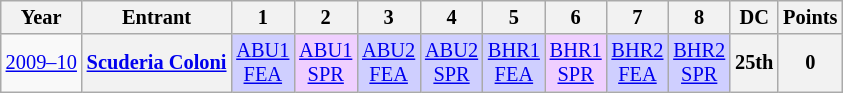<table class="wikitable" style="text-align:center; font-size:85%">
<tr>
<th>Year</th>
<th>Entrant</th>
<th>1</th>
<th>2</th>
<th>3</th>
<th>4</th>
<th>5</th>
<th>6</th>
<th>7</th>
<th>8</th>
<th>DC</th>
<th>Points</th>
</tr>
<tr>
<td nowrap><a href='#'>2009–10</a></td>
<th nowrap><a href='#'>Scuderia Coloni</a></th>
<td style="background:#CFCFFF;"><a href='#'>ABU1<br>FEA</a><br></td>
<td style="background:#EFCFFF;"><a href='#'>ABU1<br>SPR</a><br></td>
<td style="background:#CFCFFF;"><a href='#'>ABU2<br>FEA</a><br></td>
<td style="background:#CFCFFF;"><a href='#'>ABU2<br>SPR</a><br></td>
<td style="background:#CFCFFF;"><a href='#'>BHR1<br>FEA</a><br></td>
<td style="background:#EFCFFF;"><a href='#'>BHR1<br>SPR</a><br></td>
<td style="background:#CFCFFF;"><a href='#'>BHR2<br>FEA</a><br></td>
<td style="background:#CFCFFF;"><a href='#'>BHR2<br>SPR</a><br></td>
<th>25th</th>
<th>0</th>
</tr>
</table>
